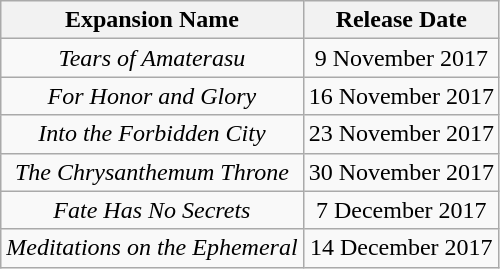<table class="wikitable" style="text-align:center">
<tr>
<th>Expansion Name</th>
<th>Release Date</th>
</tr>
<tr>
<td><em>Tears of Amaterasu</em></td>
<td>9 November 2017</td>
</tr>
<tr>
<td><em>For Honor and Glory</em></td>
<td>16 November 2017</td>
</tr>
<tr>
<td><em>Into the Forbidden City</em></td>
<td>23 November 2017</td>
</tr>
<tr>
<td><em>The Chrysanthemum Throne</em></td>
<td>30 November 2017</td>
</tr>
<tr>
<td><em>Fate Has No Secrets</em></td>
<td>7 December 2017</td>
</tr>
<tr>
<td><em>Meditations on the Ephemeral</em></td>
<td>14 December 2017</td>
</tr>
</table>
